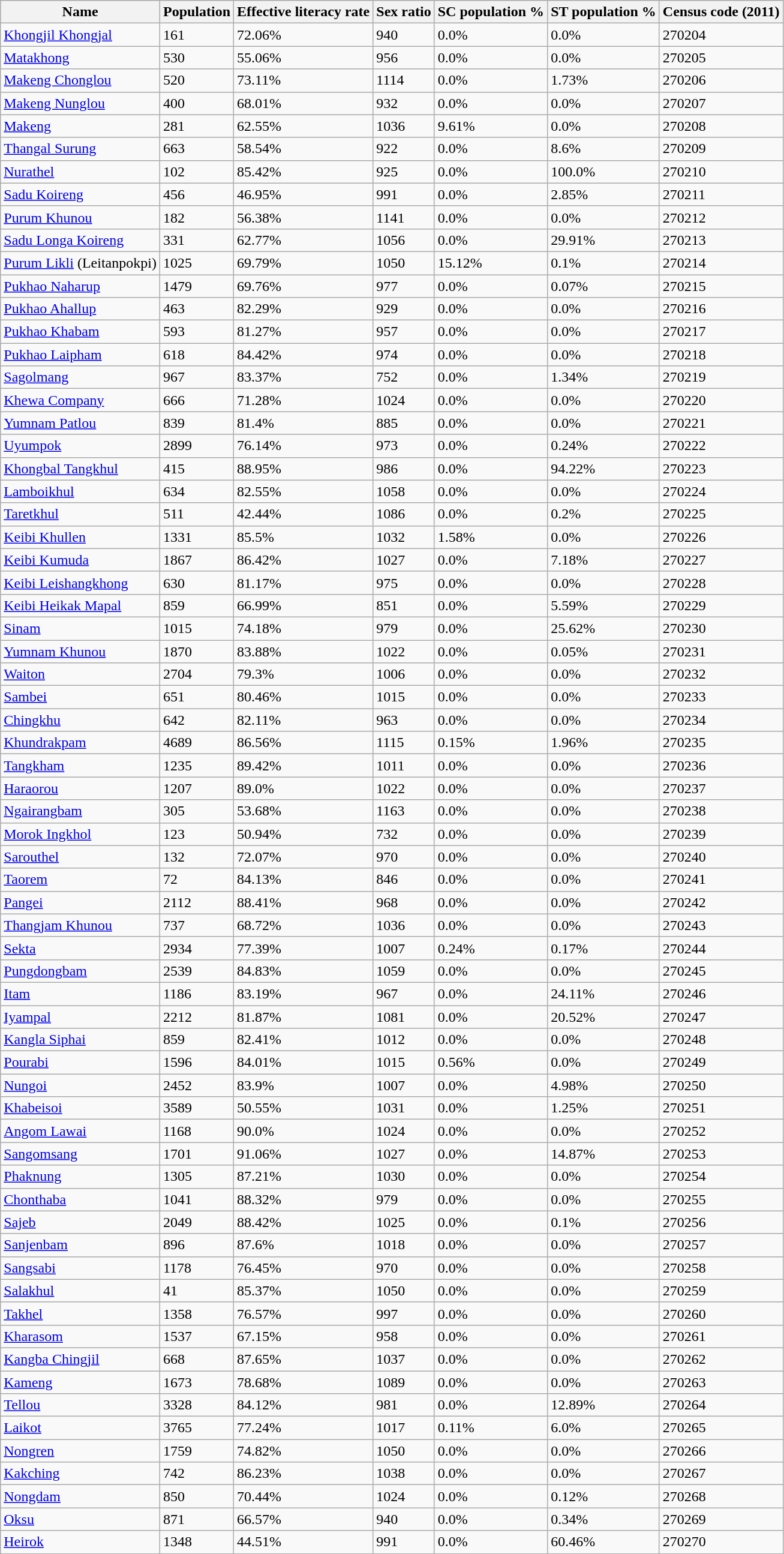<table class="wikitable sortable">
<tr>
<th>Name</th>
<th>Population</th>
<th>Effective literacy rate</th>
<th>Sex ratio</th>
<th>SC population %</th>
<th>ST population %</th>
<th>Census code (2011)</th>
</tr>
<tr>
<td><a href='#'>Khongjil Khongjal</a></td>
<td>161</td>
<td>72.06%</td>
<td>940</td>
<td>0.0%</td>
<td>0.0%</td>
<td>270204</td>
</tr>
<tr>
<td><a href='#'>Matakhong</a></td>
<td>530</td>
<td>55.06%</td>
<td>956</td>
<td>0.0%</td>
<td>0.0%</td>
<td>270205</td>
</tr>
<tr>
<td><a href='#'>Makeng Chonglou</a></td>
<td>520</td>
<td>73.11%</td>
<td>1114</td>
<td>0.0%</td>
<td>1.73%</td>
<td>270206</td>
</tr>
<tr>
<td><a href='#'>Makeng Nunglou</a></td>
<td>400</td>
<td>68.01%</td>
<td>932</td>
<td>0.0%</td>
<td>0.0%</td>
<td>270207</td>
</tr>
<tr>
<td><a href='#'>Makeng</a></td>
<td>281</td>
<td>62.55%</td>
<td>1036</td>
<td>9.61%</td>
<td>0.0%</td>
<td>270208</td>
</tr>
<tr>
<td><a href='#'>Thangal Surung</a></td>
<td>663</td>
<td>58.54%</td>
<td>922</td>
<td>0.0%</td>
<td>8.6%</td>
<td>270209</td>
</tr>
<tr>
<td><a href='#'>Nurathel</a></td>
<td>102</td>
<td>85.42%</td>
<td>925</td>
<td>0.0%</td>
<td>100.0%</td>
<td>270210</td>
</tr>
<tr>
<td><a href='#'>Sadu Koireng</a></td>
<td>456</td>
<td>46.95%</td>
<td>991</td>
<td>0.0%</td>
<td>2.85%</td>
<td>270211</td>
</tr>
<tr>
<td><a href='#'>Purum Khunou</a></td>
<td>182</td>
<td>56.38%</td>
<td>1141</td>
<td>0.0%</td>
<td>0.0%</td>
<td>270212</td>
</tr>
<tr>
<td><a href='#'>Sadu Longa Koireng</a></td>
<td>331</td>
<td>62.77%</td>
<td>1056</td>
<td>0.0%</td>
<td>29.91%</td>
<td>270213</td>
</tr>
<tr>
<td><a href='#'>Purum Likli</a> (Leitanpokpi)</td>
<td>1025</td>
<td>69.79%</td>
<td>1050</td>
<td>15.12%</td>
<td>0.1%</td>
<td>270214</td>
</tr>
<tr>
<td><a href='#'>Pukhao Naharup</a></td>
<td>1479</td>
<td>69.76%</td>
<td>977</td>
<td>0.0%</td>
<td>0.07%</td>
<td>270215</td>
</tr>
<tr>
<td><a href='#'>Pukhao Ahallup</a></td>
<td>463</td>
<td>82.29%</td>
<td>929</td>
<td>0.0%</td>
<td>0.0%</td>
<td>270216</td>
</tr>
<tr>
<td><a href='#'>Pukhao Khabam</a></td>
<td>593</td>
<td>81.27%</td>
<td>957</td>
<td>0.0%</td>
<td>0.0%</td>
<td>270217</td>
</tr>
<tr>
<td><a href='#'>Pukhao Laipham</a></td>
<td>618</td>
<td>84.42%</td>
<td>974</td>
<td>0.0%</td>
<td>0.0%</td>
<td>270218</td>
</tr>
<tr>
<td><a href='#'>Sagolmang</a></td>
<td>967</td>
<td>83.37%</td>
<td>752</td>
<td>0.0%</td>
<td>1.34%</td>
<td>270219</td>
</tr>
<tr>
<td><a href='#'>Khewa Company</a></td>
<td>666</td>
<td>71.28%</td>
<td>1024</td>
<td>0.0%</td>
<td>0.0%</td>
<td>270220</td>
</tr>
<tr>
<td><a href='#'>Yumnam Patlou</a></td>
<td>839</td>
<td>81.4%</td>
<td>885</td>
<td>0.0%</td>
<td>0.0%</td>
<td>270221</td>
</tr>
<tr>
<td><a href='#'>Uyumpok</a></td>
<td>2899</td>
<td>76.14%</td>
<td>973</td>
<td>0.0%</td>
<td>0.24%</td>
<td>270222</td>
</tr>
<tr>
<td><a href='#'>Khongbal Tangkhul</a></td>
<td>415</td>
<td>88.95%</td>
<td>986</td>
<td>0.0%</td>
<td>94.22%</td>
<td>270223</td>
</tr>
<tr>
<td><a href='#'>Lamboikhul</a></td>
<td>634</td>
<td>82.55%</td>
<td>1058</td>
<td>0.0%</td>
<td>0.0%</td>
<td>270224</td>
</tr>
<tr>
<td><a href='#'>Taretkhul</a></td>
<td>511</td>
<td>42.44%</td>
<td>1086</td>
<td>0.0%</td>
<td>0.2%</td>
<td>270225</td>
</tr>
<tr>
<td><a href='#'>Keibi Khullen</a></td>
<td>1331</td>
<td>85.5%</td>
<td>1032</td>
<td>1.58%</td>
<td>0.0%</td>
<td>270226</td>
</tr>
<tr>
<td><a href='#'>Keibi Kumuda</a></td>
<td>1867</td>
<td>86.42%</td>
<td>1027</td>
<td>0.0%</td>
<td>7.18%</td>
<td>270227</td>
</tr>
<tr>
<td><a href='#'>Keibi Leishangkhong</a></td>
<td>630</td>
<td>81.17%</td>
<td>975</td>
<td>0.0%</td>
<td>0.0%</td>
<td>270228</td>
</tr>
<tr>
<td><a href='#'>Keibi Heikak Mapal</a></td>
<td>859</td>
<td>66.99%</td>
<td>851</td>
<td>0.0%</td>
<td>5.59%</td>
<td>270229</td>
</tr>
<tr>
<td><a href='#'>Sinam</a></td>
<td>1015</td>
<td>74.18%</td>
<td>979</td>
<td>0.0%</td>
<td>25.62%</td>
<td>270230</td>
</tr>
<tr>
<td><a href='#'>Yumnam Khunou</a></td>
<td>1870</td>
<td>83.88%</td>
<td>1022</td>
<td>0.0%</td>
<td>0.05%</td>
<td>270231</td>
</tr>
<tr>
<td><a href='#'>Waiton</a></td>
<td>2704</td>
<td>79.3%</td>
<td>1006</td>
<td>0.0%</td>
<td>0.0%</td>
<td>270232</td>
</tr>
<tr>
<td><a href='#'>Sambei</a></td>
<td>651</td>
<td>80.46%</td>
<td>1015</td>
<td>0.0%</td>
<td>0.0%</td>
<td>270233</td>
</tr>
<tr>
<td><a href='#'>Chingkhu</a></td>
<td>642</td>
<td>82.11%</td>
<td>963</td>
<td>0.0%</td>
<td>0.0%</td>
<td>270234</td>
</tr>
<tr>
<td><a href='#'>Khundrakpam</a></td>
<td>4689</td>
<td>86.56%</td>
<td>1115</td>
<td>0.15%</td>
<td>1.96%</td>
<td>270235</td>
</tr>
<tr>
<td><a href='#'>Tangkham</a></td>
<td>1235</td>
<td>89.42%</td>
<td>1011</td>
<td>0.0%</td>
<td>0.0%</td>
<td>270236</td>
</tr>
<tr>
<td><a href='#'>Haraorou</a></td>
<td>1207</td>
<td>89.0%</td>
<td>1022</td>
<td>0.0%</td>
<td>0.0%</td>
<td>270237</td>
</tr>
<tr>
<td><a href='#'>Ngairangbam</a></td>
<td>305</td>
<td>53.68%</td>
<td>1163</td>
<td>0.0%</td>
<td>0.0%</td>
<td>270238</td>
</tr>
<tr>
<td><a href='#'>Morok Ingkhol</a></td>
<td>123</td>
<td>50.94%</td>
<td>732</td>
<td>0.0%</td>
<td>0.0%</td>
<td>270239</td>
</tr>
<tr>
<td><a href='#'>Sarouthel</a></td>
<td>132</td>
<td>72.07%</td>
<td>970</td>
<td>0.0%</td>
<td>0.0%</td>
<td>270240</td>
</tr>
<tr>
<td><a href='#'>Taorem</a></td>
<td>72</td>
<td>84.13%</td>
<td>846</td>
<td>0.0%</td>
<td>0.0%</td>
<td>270241</td>
</tr>
<tr>
<td><a href='#'>Pangei</a></td>
<td>2112</td>
<td>88.41%</td>
<td>968</td>
<td>0.0%</td>
<td>0.0%</td>
<td>270242</td>
</tr>
<tr>
<td><a href='#'>Thangjam Khunou</a></td>
<td>737</td>
<td>68.72%</td>
<td>1036</td>
<td>0.0%</td>
<td>0.0%</td>
<td>270243</td>
</tr>
<tr>
<td><a href='#'>Sekta</a></td>
<td>2934</td>
<td>77.39%</td>
<td>1007</td>
<td>0.24%</td>
<td>0.17%</td>
<td>270244</td>
</tr>
<tr>
<td><a href='#'>Pungdongbam</a></td>
<td>2539</td>
<td>84.83%</td>
<td>1059</td>
<td>0.0%</td>
<td>0.0%</td>
<td>270245</td>
</tr>
<tr>
<td><a href='#'>Itam</a></td>
<td>1186</td>
<td>83.19%</td>
<td>967</td>
<td>0.0%</td>
<td>24.11%</td>
<td>270246</td>
</tr>
<tr>
<td><a href='#'>Iyampal</a></td>
<td>2212</td>
<td>81.87%</td>
<td>1081</td>
<td>0.0%</td>
<td>20.52%</td>
<td>270247</td>
</tr>
<tr>
<td><a href='#'>Kangla Siphai</a></td>
<td>859</td>
<td>82.41%</td>
<td>1012</td>
<td>0.0%</td>
<td>0.0%</td>
<td>270248</td>
</tr>
<tr>
<td><a href='#'>Pourabi</a></td>
<td>1596</td>
<td>84.01%</td>
<td>1015</td>
<td>0.56%</td>
<td>0.0%</td>
<td>270249</td>
</tr>
<tr>
<td><a href='#'>Nungoi</a></td>
<td>2452</td>
<td>83.9%</td>
<td>1007</td>
<td>0.0%</td>
<td>4.98%</td>
<td>270250</td>
</tr>
<tr>
<td><a href='#'>Khabeisoi</a></td>
<td>3589</td>
<td>50.55%</td>
<td>1031</td>
<td>0.0%</td>
<td>1.25%</td>
<td>270251</td>
</tr>
<tr>
<td><a href='#'>Angom Lawai</a></td>
<td>1168</td>
<td>90.0%</td>
<td>1024</td>
<td>0.0%</td>
<td>0.0%</td>
<td>270252</td>
</tr>
<tr>
<td><a href='#'>Sangomsang</a></td>
<td>1701</td>
<td>91.06%</td>
<td>1027</td>
<td>0.0%</td>
<td>14.87%</td>
<td>270253</td>
</tr>
<tr>
<td><a href='#'>Phaknung</a></td>
<td>1305</td>
<td>87.21%</td>
<td>1030</td>
<td>0.0%</td>
<td>0.0%</td>
<td>270254</td>
</tr>
<tr>
<td><a href='#'>Chonthaba</a></td>
<td>1041</td>
<td>88.32%</td>
<td>979</td>
<td>0.0%</td>
<td>0.0%</td>
<td>270255</td>
</tr>
<tr>
<td><a href='#'>Sajeb</a></td>
<td>2049</td>
<td>88.42%</td>
<td>1025</td>
<td>0.0%</td>
<td>0.1%</td>
<td>270256</td>
</tr>
<tr>
<td><a href='#'>Sanjenbam</a></td>
<td>896</td>
<td>87.6%</td>
<td>1018</td>
<td>0.0%</td>
<td>0.0%</td>
<td>270257</td>
</tr>
<tr>
<td><a href='#'>Sangsabi</a></td>
<td>1178</td>
<td>76.45%</td>
<td>970</td>
<td>0.0%</td>
<td>0.0%</td>
<td>270258</td>
</tr>
<tr>
<td><a href='#'>Salakhul</a></td>
<td>41</td>
<td>85.37%</td>
<td>1050</td>
<td>0.0%</td>
<td>0.0%</td>
<td>270259</td>
</tr>
<tr>
<td><a href='#'>Takhel</a></td>
<td>1358</td>
<td>76.57%</td>
<td>997</td>
<td>0.0%</td>
<td>0.0%</td>
<td>270260</td>
</tr>
<tr>
<td><a href='#'>Kharasom</a></td>
<td>1537</td>
<td>67.15%</td>
<td>958</td>
<td>0.0%</td>
<td>0.0%</td>
<td>270261</td>
</tr>
<tr>
<td><a href='#'>Kangba Chingjil</a></td>
<td>668</td>
<td>87.65%</td>
<td>1037</td>
<td>0.0%</td>
<td>0.0%</td>
<td>270262</td>
</tr>
<tr>
<td><a href='#'>Kameng</a></td>
<td>1673</td>
<td>78.68%</td>
<td>1089</td>
<td>0.0%</td>
<td>0.0%</td>
<td>270263</td>
</tr>
<tr>
<td><a href='#'>Tellou</a></td>
<td>3328</td>
<td>84.12%</td>
<td>981</td>
<td>0.0%</td>
<td>12.89%</td>
<td>270264</td>
</tr>
<tr>
<td><a href='#'>Laikot</a></td>
<td>3765</td>
<td>77.24%</td>
<td>1017</td>
<td>0.11%</td>
<td>6.0%</td>
<td>270265</td>
</tr>
<tr>
<td><a href='#'>Nongren</a></td>
<td>1759</td>
<td>74.82%</td>
<td>1050</td>
<td>0.0%</td>
<td>0.0%</td>
<td>270266</td>
</tr>
<tr>
<td><a href='#'>Kakching</a></td>
<td>742</td>
<td>86.23%</td>
<td>1038</td>
<td>0.0%</td>
<td>0.0%</td>
<td>270267</td>
</tr>
<tr>
<td><a href='#'>Nongdam</a></td>
<td>850</td>
<td>70.44%</td>
<td>1024</td>
<td>0.0%</td>
<td>0.12%</td>
<td>270268</td>
</tr>
<tr>
<td><a href='#'>Oksu</a></td>
<td>871</td>
<td>66.57%</td>
<td>940</td>
<td>0.0%</td>
<td>0.34%</td>
<td>270269</td>
</tr>
<tr>
<td><a href='#'>Heirok</a></td>
<td>1348</td>
<td>44.51%</td>
<td>991</td>
<td>0.0%</td>
<td>60.46%</td>
<td>270270</td>
</tr>
</table>
